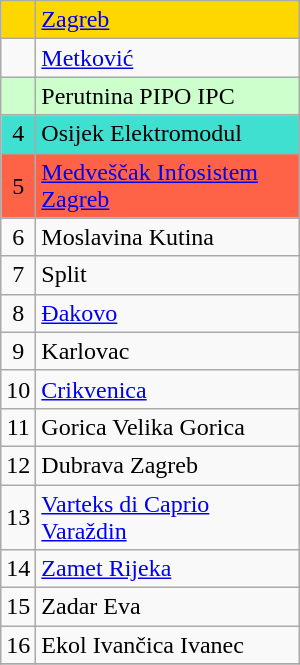<table class="wikitable" width="200px">
<tr bgcolor="gold">
<td align=center></td>
<td><a href='#'>Zagreb</a></td>
</tr>
<tr>
<td align=center></td>
<td><a href='#'>Metković</a></td>
</tr>
<tr bgcolor=#ccffcc>
<td align=center></td>
<td>Perutnina PIPO IPC</td>
</tr>
<tr bgcolor="turquoise">
<td align=center>4</td>
<td>Osijek Elektromodul</td>
</tr>
<tr bgcolor="tomato">
<td align=center>5</td>
<td><a href='#'>Medveščak Infosistem Zagreb</a></td>
</tr>
<tr>
<td align=center>6</td>
<td>Moslavina Kutina</td>
</tr>
<tr>
<td align=center>7</td>
<td>Split</td>
</tr>
<tr>
<td align=center>8</td>
<td><a href='#'>Đakovo</a></td>
</tr>
<tr>
<td align=center>9</td>
<td>Karlovac</td>
</tr>
<tr>
<td align=center>10</td>
<td><a href='#'>Crikvenica</a></td>
</tr>
<tr>
<td align=center>11</td>
<td>Gorica Velika Gorica</td>
</tr>
<tr>
<td align=center>12</td>
<td>Dubrava Zagreb</td>
</tr>
<tr>
<td align=center>13</td>
<td><a href='#'>Varteks di Caprio Varaždin</a></td>
</tr>
<tr>
<td align=center>14</td>
<td><a href='#'>Zamet Rijeka</a></td>
</tr>
<tr>
<td align=center>15</td>
<td>Zadar Eva</td>
</tr>
<tr>
<td align=center>16</td>
<td>Ekol Ivančica Ivanec</td>
</tr>
<tr>
</tr>
</table>
